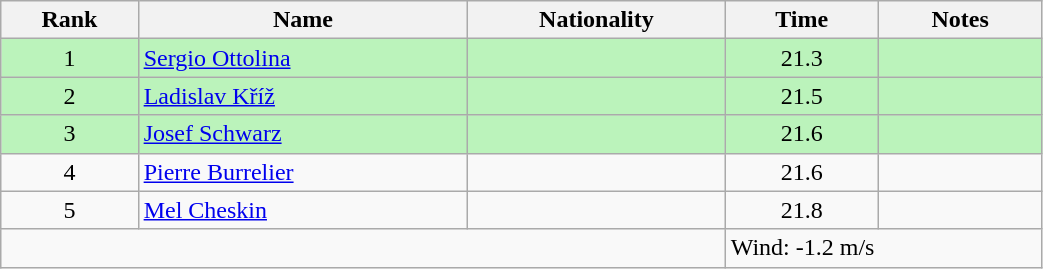<table class="wikitable sortable" style="text-align:center;width: 55%">
<tr>
<th>Rank</th>
<th>Name</th>
<th>Nationality</th>
<th>Time</th>
<th>Notes</th>
</tr>
<tr bgcolor=bbf3bb>
<td>1</td>
<td align=left><a href='#'>Sergio Ottolina</a></td>
<td align=left></td>
<td>21.3</td>
<td></td>
</tr>
<tr bgcolor=bbf3bb>
<td>2</td>
<td align=left><a href='#'>Ladislav Kříž</a></td>
<td align=left></td>
<td>21.5</td>
<td></td>
</tr>
<tr bgcolor=bbf3bb>
<td>3</td>
<td align=left><a href='#'>Josef Schwarz</a></td>
<td align=left></td>
<td>21.6</td>
<td></td>
</tr>
<tr>
<td>4</td>
<td align=left><a href='#'>Pierre Burrelier</a></td>
<td align=left></td>
<td>21.6</td>
<td></td>
</tr>
<tr>
<td>5</td>
<td align=left><a href='#'>Mel Cheskin</a></td>
<td align=left></td>
<td>21.8</td>
<td></td>
</tr>
<tr class="sortbottom">
<td colspan="3"></td>
<td colspan="2" style="text-align:left;">Wind: -1.2 m/s</td>
</tr>
</table>
